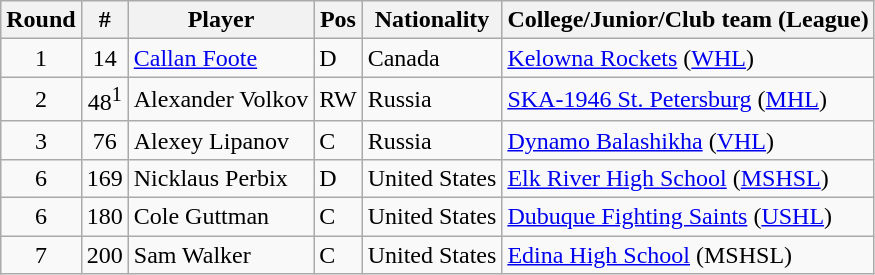<table class="wikitable">
<tr>
<th>Round</th>
<th>#</th>
<th>Player</th>
<th>Pos</th>
<th>Nationality</th>
<th>College/Junior/Club team (League)</th>
</tr>
<tr>
<td style="text-align:center">1</td>
<td style="text-align:center">14</td>
<td><a href='#'>Callan Foote</a></td>
<td>D</td>
<td> Canada</td>
<td><a href='#'>Kelowna Rockets</a> (<a href='#'>WHL</a>)</td>
</tr>
<tr>
<td style="text-align:center">2</td>
<td style="text-align:center">48<sup>1</sup></td>
<td>Alexander Volkov</td>
<td>RW</td>
<td> Russia</td>
<td><a href='#'>SKA-1946 St. Petersburg</a> (<a href='#'>MHL</a>)</td>
</tr>
<tr>
<td style="text-align:center">3</td>
<td style="text-align:center">76</td>
<td>Alexey Lipanov</td>
<td>C</td>
<td> Russia</td>
<td><a href='#'>Dynamo Balashikha</a> (<a href='#'>VHL</a>)</td>
</tr>
<tr>
<td style="text-align:center">6</td>
<td style="text-align:center">169</td>
<td>Nicklaus Perbix</td>
<td>D</td>
<td> United States</td>
<td><a href='#'>Elk River High School</a> (<a href='#'>MSHSL</a>)</td>
</tr>
<tr>
<td style="text-align:center">6</td>
<td style="text-align:center">180</td>
<td>Cole Guttman</td>
<td>C</td>
<td> United States</td>
<td><a href='#'>Dubuque Fighting Saints</a> (<a href='#'>USHL</a>)</td>
</tr>
<tr>
<td style="text-align:center">7</td>
<td style="text-align:center">200</td>
<td>Sam Walker</td>
<td>C</td>
<td> United States</td>
<td><a href='#'>Edina High School</a> (MSHSL)</td>
</tr>
</table>
